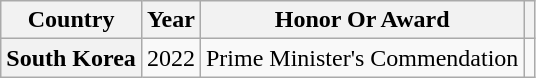<table class="wikitable plainrowheaders sortable" style="margin-right: 0;">
<tr>
<th scope="col">Country</th>
<th scope="col">Year</th>
<th scope="col">Honor Or Award</th>
<th scope="col" class="unsortable"></th>
</tr>
<tr>
<th scope="row">South Korea</th>
<td style="text-align:center">2022</td>
<td>Prime Minister's Commendation</td>
<td style="text-align:center"></td>
</tr>
</table>
